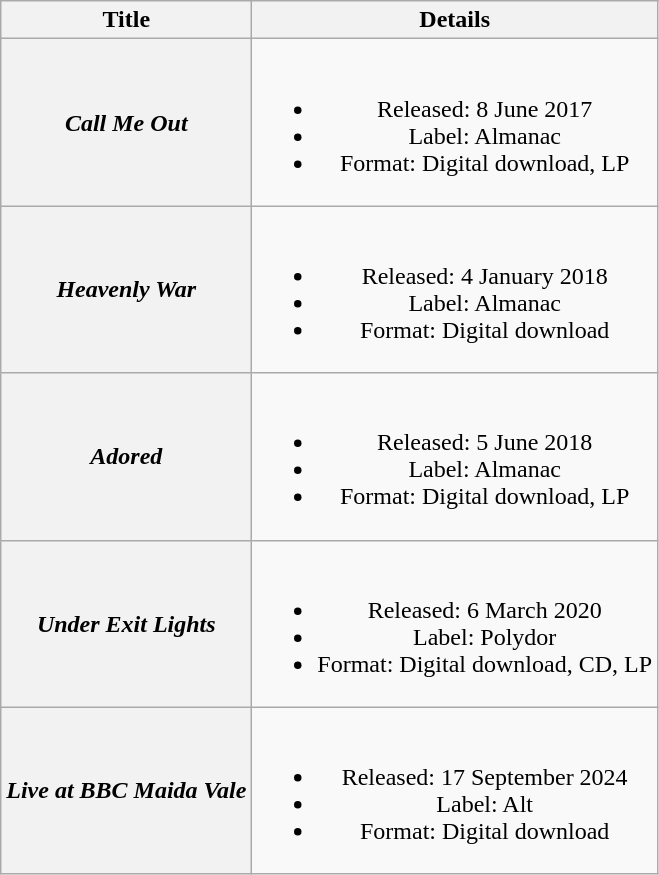<table class="wikitable plainrowheaders" style="text-align:center;" border="1">
<tr>
<th scope="col">Title</th>
<th scope="col">Details</th>
</tr>
<tr>
<th scope="row"><em>Call Me Out</em></th>
<td><br><ul><li>Released: 8 June 2017</li><li>Label: Almanac</li><li>Format: Digital download, LP</li></ul></td>
</tr>
<tr>
<th scope="row"><em>Heavenly War</em></th>
<td><br><ul><li>Released: 4 January 2018</li><li>Label: Almanac</li><li>Format: Digital download</li></ul></td>
</tr>
<tr>
<th scope="row"><em>Adored</em></th>
<td><br><ul><li>Released: 5 June 2018</li><li>Label: Almanac</li><li>Format: Digital download, LP</li></ul></td>
</tr>
<tr>
<th scope="row"><em>Under Exit Lights</em></th>
<td><br><ul><li>Released: 6 March 2020</li><li>Label: Polydor</li><li>Format: Digital download, CD, LP</li></ul></td>
</tr>
<tr>
<th scope="row"><em>Live at BBC Maida Vale</em></th>
<td><br><ul><li>Released: 17 September 2024</li><li>Label: Alt</li><li>Format: Digital download</li></ul></td>
</tr>
</table>
